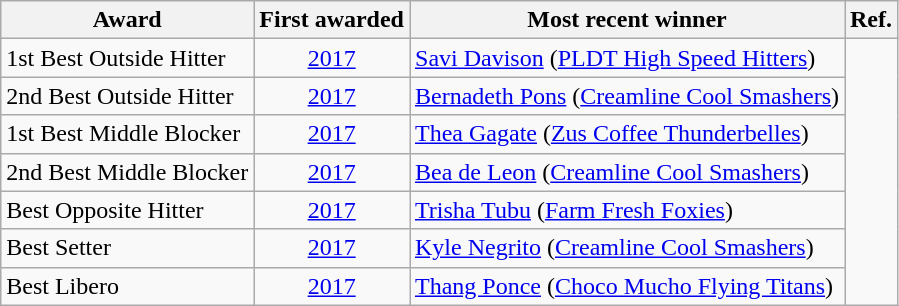<table class="wikitable">
<tr>
<th class="sortable">Award</th>
<th class="sortable">First awarded</th>
<th>Most recent winner</th>
<th>Ref.</th>
</tr>
<tr>
<td>1st Best Outside Hitter</td>
<td align=center><a href='#'>2017</a></td>
<td><a href='#'>Savi Davison</a> (<a href='#'>PLDT High Speed Hitters</a>)</td>
<td rowspan=7></td>
</tr>
<tr>
<td>2nd Best Outside Hitter</td>
<td align=center><a href='#'>2017</a></td>
<td><a href='#'>Bernadeth Pons</a> (<a href='#'>Creamline Cool Smashers</a>)</td>
</tr>
<tr>
<td>1st Best Middle Blocker</td>
<td align=center><a href='#'>2017</a></td>
<td><a href='#'>Thea Gagate</a> (<a href='#'>Zus Coffee Thunderbelles</a>)</td>
</tr>
<tr>
<td>2nd Best Middle Blocker</td>
<td align=center><a href='#'>2017</a></td>
<td><a href='#'>Bea de Leon</a> (<a href='#'>Creamline Cool Smashers</a>)</td>
</tr>
<tr>
<td>Best Opposite Hitter</td>
<td align=center><a href='#'>2017</a></td>
<td><a href='#'>Trisha Tubu</a> (<a href='#'>Farm Fresh Foxies</a>)</td>
</tr>
<tr>
<td>Best Setter</td>
<td align=center><a href='#'>2017</a></td>
<td><a href='#'>Kyle Negrito</a> (<a href='#'>Creamline Cool Smashers</a>)</td>
</tr>
<tr>
<td>Best Libero</td>
<td align=center><a href='#'>2017</a></td>
<td><a href='#'>Thang Ponce</a> (<a href='#'>Choco Mucho Flying Titans</a>)</td>
</tr>
</table>
